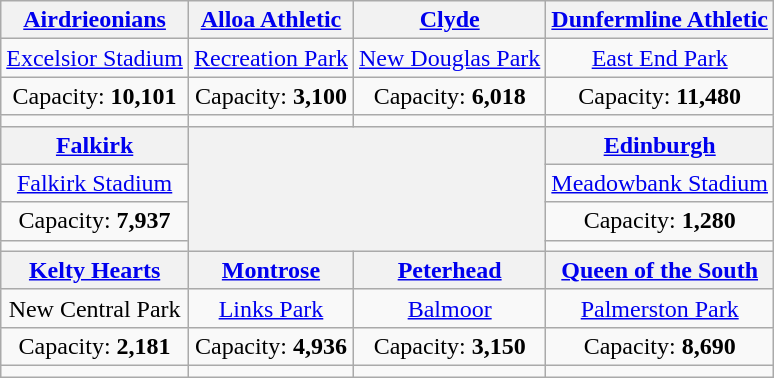<table class="wikitable" style="text-align:center">
<tr>
<th><a href='#'>Airdrieonians</a></th>
<th><a href='#'>Alloa Athletic</a></th>
<th><a href='#'>Clyde</a></th>
<th><a href='#'>Dunfermline Athletic</a></th>
</tr>
<tr>
<td><a href='#'>Excelsior Stadium</a></td>
<td><a href='#'>Recreation Park</a></td>
<td><a href='#'>New Douglas Park</a></td>
<td><a href='#'>East End Park</a></td>
</tr>
<tr>
<td>Capacity: <strong>10,101</strong></td>
<td>Capacity: <strong>3,100</strong></td>
<td>Capacity: <strong>6,018</strong></td>
<td>Capacity: <strong>11,480</strong></td>
</tr>
<tr>
<td></td>
<td></td>
<td></td>
<td></td>
</tr>
<tr>
<th><a href='#'>Falkirk</a></th>
<th colspan=2 rowspan=4><br></th>
<th><a href='#'>Edinburgh</a></th>
</tr>
<tr>
<td><a href='#'>Falkirk Stadium</a></td>
<td><a href='#'>Meadowbank Stadium</a></td>
</tr>
<tr>
<td>Capacity: <strong>7,937</strong></td>
<td>Capacity: <strong>1,280</strong></td>
</tr>
<tr>
<td></td>
<td></td>
</tr>
<tr>
<th><a href='#'>Kelty Hearts</a></th>
<th><a href='#'>Montrose</a></th>
<th><a href='#'>Peterhead</a></th>
<th><a href='#'>Queen of the South</a></th>
</tr>
<tr>
<td>New Central Park</td>
<td><a href='#'>Links Park</a></td>
<td><a href='#'>Balmoor</a></td>
<td><a href='#'>Palmerston Park</a></td>
</tr>
<tr>
<td>Capacity: <strong>2,181</strong></td>
<td>Capacity: <strong>4,936</strong></td>
<td>Capacity:  <strong>3,150</strong></td>
<td>Capacity: <strong>8,690</strong></td>
</tr>
<tr>
<td></td>
<td></td>
<td></td>
<td></td>
</tr>
</table>
